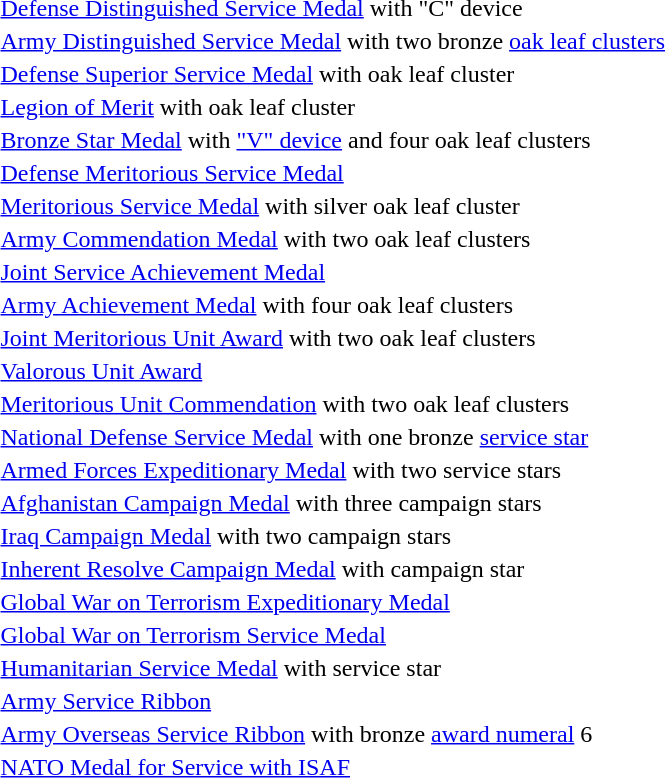<table>
<tr>
<td><span></span> <a href='#'>Defense Distinguished Service Medal</a> with "C" device</td>
</tr>
<tr>
<td><span></span><span></span> <a href='#'>Army Distinguished Service Medal</a> with two bronze <a href='#'>oak leaf clusters</a></td>
</tr>
<tr>
<td> <a href='#'>Defense Superior Service Medal</a> with oak leaf cluster</td>
</tr>
<tr>
<td> <a href='#'>Legion of Merit</a> with oak leaf cluster</td>
</tr>
<tr>
<td><span></span><span></span><span></span><span></span><span></span> <a href='#'>Bronze Star Medal</a> with <a href='#'>"V" device</a> and four oak leaf clusters</td>
</tr>
<tr>
<td> <a href='#'>Defense Meritorious Service Medal</a></td>
</tr>
<tr>
<td> <a href='#'>Meritorious Service Medal</a> with silver oak leaf cluster</td>
</tr>
<tr>
<td><span></span><span></span> <a href='#'>Army Commendation Medal</a> with two oak leaf clusters</td>
</tr>
<tr>
<td> <a href='#'>Joint Service Achievement Medal</a></td>
</tr>
<tr>
<td><span></span><span></span><span></span><span></span> <a href='#'>Army Achievement Medal</a> with four oak leaf clusters</td>
</tr>
<tr>
<td><span></span><span></span> <a href='#'>Joint Meritorious Unit Award</a> with two oak leaf clusters</td>
</tr>
<tr>
<td> <a href='#'>Valorous Unit Award</a></td>
</tr>
<tr>
<td><span></span><span></span> <a href='#'>Meritorious Unit Commendation</a> with two oak leaf clusters</td>
</tr>
<tr>
<td> <a href='#'>National Defense Service Medal</a> with one bronze <a href='#'>service star</a></td>
</tr>
<tr>
<td><span></span><span></span> <a href='#'>Armed Forces Expeditionary Medal</a> with two service stars</td>
</tr>
<tr>
<td><span></span><span></span><span></span> <a href='#'>Afghanistan Campaign Medal</a> with three campaign stars</td>
</tr>
<tr>
<td><span></span><span></span> <a href='#'>Iraq Campaign Medal</a> with two campaign stars</td>
</tr>
<tr>
<td> <a href='#'>Inherent Resolve Campaign Medal</a> with campaign star</td>
</tr>
<tr>
<td> <a href='#'>Global War on Terrorism Expeditionary Medal</a></td>
</tr>
<tr>
<td> <a href='#'>Global War on Terrorism Service Medal</a></td>
</tr>
<tr>
<td> <a href='#'>Humanitarian Service Medal</a> with service star</td>
</tr>
<tr>
<td> <a href='#'>Army Service Ribbon</a></td>
</tr>
<tr>
<td><span></span> <a href='#'>Army Overseas Service Ribbon</a> with bronze <a href='#'>award numeral</a> 6</td>
</tr>
<tr>
<td> <a href='#'>NATO Medal for Service with ISAF</a></td>
</tr>
</table>
